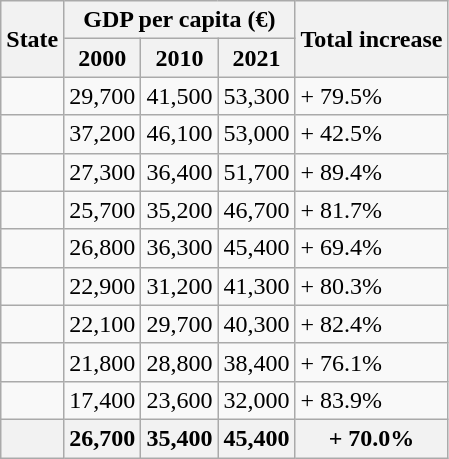<table class="wikitable sortable">
<tr>
<th rowspan=2>State</th>
<th colspan=3>GDP per capita (€)</th>
<th rowspan=2>Total increase</th>
</tr>
<tr>
<th>2000</th>
<th>2010</th>
<th>2021</th>
</tr>
<tr>
<td></td>
<td>29,700</td>
<td>41,500</td>
<td>53,300</td>
<td>+ 79.5%</td>
</tr>
<tr>
<td></td>
<td>37,200</td>
<td>46,100</td>
<td>53,000</td>
<td>+ 42.5%</td>
</tr>
<tr>
<td></td>
<td>27,300</td>
<td>36,400</td>
<td>51,700</td>
<td>+ 89.4%</td>
</tr>
<tr>
<td></td>
<td>25,700</td>
<td>35,200</td>
<td>46,700</td>
<td>+ 81.7%</td>
</tr>
<tr>
<td></td>
<td>26,800</td>
<td>36,300</td>
<td>45,400</td>
<td>+ 69.4%</td>
</tr>
<tr>
<td></td>
<td>22,900</td>
<td>31,200</td>
<td>41,300</td>
<td>+ 80.3%</td>
</tr>
<tr>
<td></td>
<td>22,100</td>
<td>29,700</td>
<td>40,300</td>
<td>+ 82.4%</td>
</tr>
<tr>
<td></td>
<td>21,800</td>
<td>28,800</td>
<td>38,400</td>
<td>+ 76.1%</td>
</tr>
<tr>
<td></td>
<td>17,400</td>
<td>23,600</td>
<td>32,000</td>
<td>+ 83.9%</td>
</tr>
<tr>
<th></th>
<th>26,700</th>
<th>35,400</th>
<th>45,400</th>
<th>+ 70.0%</th>
</tr>
</table>
